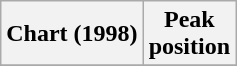<table class="wikitable plainrowheaders" style="text-align:center">
<tr>
<th>Chart (1998)</th>
<th>Peak<br>position</th>
</tr>
<tr>
</tr>
</table>
